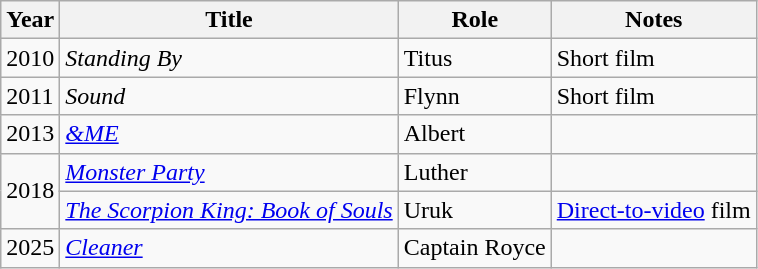<table class="wikitable sortable">
<tr>
<th>Year</th>
<th>Title</th>
<th>Role</th>
<th>Notes</th>
</tr>
<tr>
<td>2010</td>
<td><em>Standing By</em></td>
<td>Titus</td>
<td>Short film</td>
</tr>
<tr>
<td>2011</td>
<td><em>Sound</em></td>
<td>Flynn</td>
<td>Short film</td>
</tr>
<tr>
<td>2013</td>
<td><em><a href='#'>&ME</a></em></td>
<td>Albert</td>
<td></td>
</tr>
<tr>
<td rowspan="2">2018</td>
<td><em><a href='#'>Monster Party</a></em></td>
<td>Luther</td>
<td></td>
</tr>
<tr>
<td><em><a href='#'>The Scorpion King: Book of Souls</a></em></td>
<td>Uruk</td>
<td><a href='#'>Direct-to-video</a> film</td>
</tr>
<tr>
<td>2025</td>
<td><em><a href='#'>Cleaner</a></em></td>
<td>Captain Royce</td>
<td></td>
</tr>
</table>
